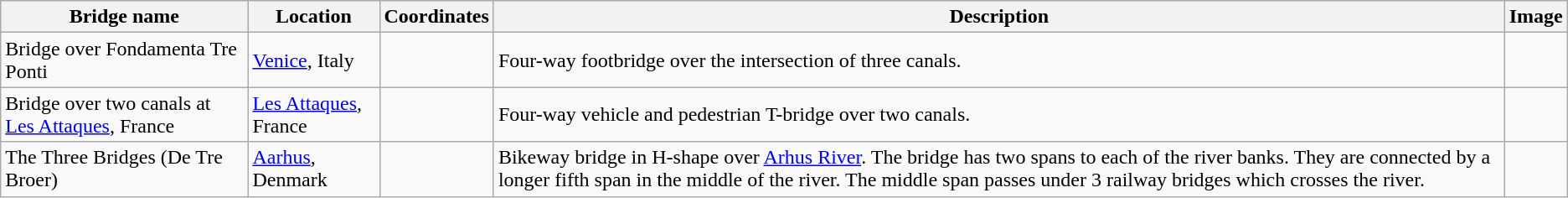<table class="wikitable" border="1">
<tr>
<th>Bridge name</th>
<th>Location</th>
<th>Coordinates</th>
<th>Description</th>
<th>Image</th>
</tr>
<tr>
<td>Bridge over Fondamenta Tre Ponti</td>
<td><a href='#'>Venice</a>, Italy</td>
<td></td>
<td>Four-way footbridge over the intersection of three canals.</td>
<td></td>
</tr>
<tr>
<td>Bridge over two canals at <a href='#'>Les Attaques</a>, France</td>
<td><a href='#'>Les Attaques</a>, France</td>
<td></td>
<td>Four-way vehicle and pedestrian T-bridge over two canals.</td>
<td></td>
</tr>
<tr>
<td>The Three Bridges (De Tre Broer)</td>
<td><a href='#'>Aarhus</a>, Denmark</td>
<td></td>
<td>Bikeway bridge in H-shape over <a href='#'>Arhus River</a>. The bridge has two spans to each of the river banks. They are connected by a longer fifth span in the middle of the river. The middle span passes under 3 railway bridges which crosses the river.</td>
<td></td>
</tr>
</table>
